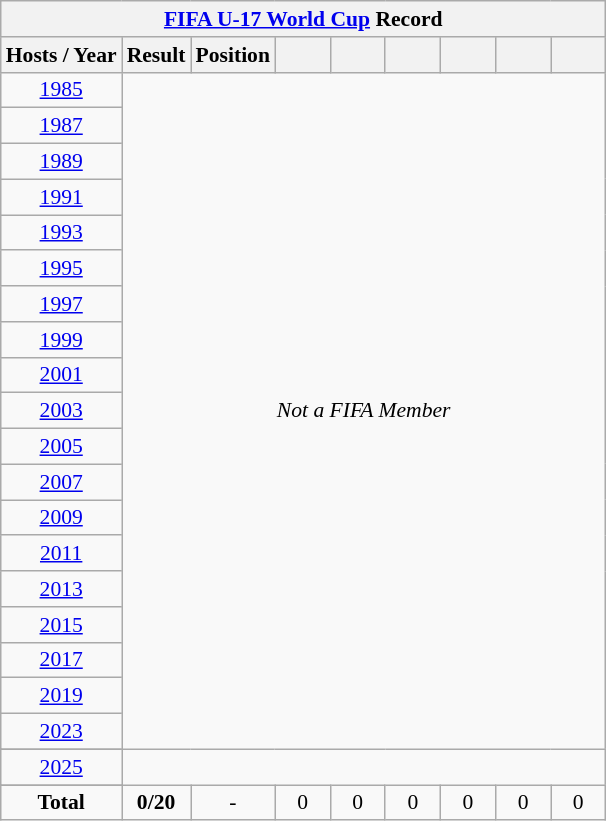<table class="wikitable" style="text-align: center;font-size:90%;">
<tr>
<th colspan=9><a href='#'>FIFA U-17 World Cup</a> Record</th>
</tr>
<tr>
<th>Hosts / Year</th>
<th>Result</th>
<th>Position</th>
<th width=30></th>
<th width=30></th>
<th width=30></th>
<th width=30></th>
<th width=30></th>
<th width=30></th>
</tr>
<tr>
<td> <a href='#'>1985</a></td>
<td colspan=8 rowspan=20><em>Not a FIFA Member</em></td>
</tr>
<tr>
<td> <a href='#'>1987</a></td>
</tr>
<tr>
<td> <a href='#'>1989</a></td>
</tr>
<tr>
<td> <a href='#'>1991</a></td>
</tr>
<tr>
<td> <a href='#'>1993</a></td>
</tr>
<tr>
<td> <a href='#'>1995</a></td>
</tr>
<tr>
<td> <a href='#'>1997</a></td>
</tr>
<tr>
<td> <a href='#'>1999</a></td>
</tr>
<tr>
<td> <a href='#'>2001</a></td>
</tr>
<tr>
<td> <a href='#'>2003</a></td>
</tr>
<tr>
<td> <a href='#'>2005</a></td>
</tr>
<tr>
<td> <a href='#'>2007</a></td>
</tr>
<tr>
<td> <a href='#'>2009</a></td>
</tr>
<tr>
<td> <a href='#'>2011</a></td>
</tr>
<tr>
<td> <a href='#'>2013</a></td>
</tr>
<tr>
<td> <a href='#'>2015</a></td>
</tr>
<tr>
<td> <a href='#'>2017</a></td>
</tr>
<tr>
<td> <a href='#'>2019</a></td>
</tr>
<tr>
<td> <a href='#'>2023</a></td>
</tr>
<tr>
</tr>
<tr>
<td> <a href='#'>2025</a></td>
</tr>
<tr>
</tr>
<tr>
<td><strong>Total</strong></td>
<td><strong>0/20</strong></td>
<td>-</td>
<td>0</td>
<td>0</td>
<td>0</td>
<td>0</td>
<td>0</td>
<td>0</td>
</tr>
</table>
